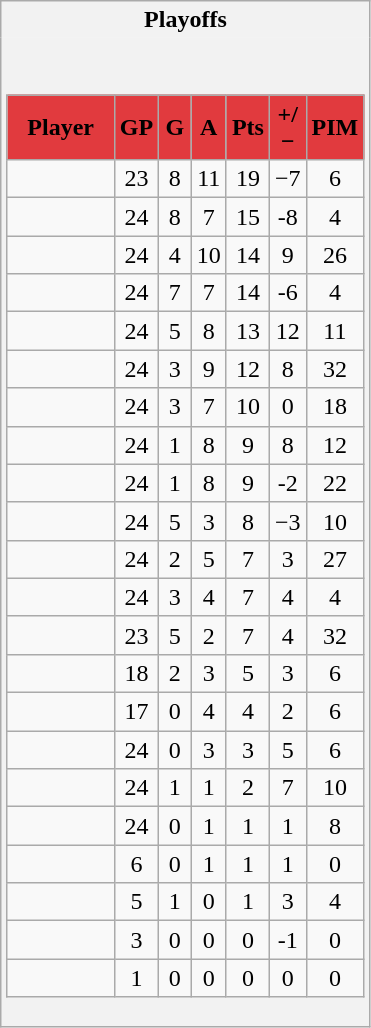<table class="wikitable" style="border: 1px solid #aaa;">
<tr>
<th style="border: 0;">Playoffs</th>
</tr>
<tr>
<td style="background: #f2f2f2; border: 0; text-align: center;"><br><table class="wikitable sortable" width="100%">
<tr align=center>
<th style="background:#E13A3E; color:black" width="40%">Player</th>
<th style="background:#E13A3E; color:black" width="10%">GP</th>
<th style="background:#E13A3E; color:black" width="10%">G</th>
<th style="background:#E13A3E; color:black" width="10%">A</th>
<th style="background:#E13A3E; color:black" width="10%">Pts</th>
<th style="background:#E13A3E; color:black" width="10%">+/−</th>
<th style="background:#E13A3E; color:black" width="10%">PIM</th>
</tr>
<tr align=center>
<td></td>
<td>23</td>
<td>8</td>
<td>11</td>
<td>19</td>
<td>−7</td>
<td>6</td>
</tr>
<tr align=center>
<td></td>
<td>24</td>
<td>8</td>
<td>7</td>
<td>15</td>
<td>-8</td>
<td>4</td>
</tr>
<tr align=center>
<td></td>
<td>24</td>
<td>4</td>
<td>10</td>
<td>14</td>
<td>9</td>
<td>26</td>
</tr>
<tr align=center>
<td></td>
<td>24</td>
<td>7</td>
<td>7</td>
<td>14</td>
<td>-6</td>
<td>4</td>
</tr>
<tr align=center>
<td></td>
<td>24</td>
<td>5</td>
<td>8</td>
<td>13</td>
<td>12</td>
<td>11</td>
</tr>
<tr align=center>
<td></td>
<td>24</td>
<td>3</td>
<td>9</td>
<td>12</td>
<td>8</td>
<td>32</td>
</tr>
<tr align=center>
<td></td>
<td>24</td>
<td>3</td>
<td>7</td>
<td>10</td>
<td>0</td>
<td>18</td>
</tr>
<tr align=center>
<td></td>
<td>24</td>
<td>1</td>
<td>8</td>
<td>9</td>
<td>8</td>
<td>12</td>
</tr>
<tr align=center>
<td></td>
<td>24</td>
<td>1</td>
<td>8</td>
<td>9</td>
<td>-2</td>
<td>22</td>
</tr>
<tr align=center>
<td></td>
<td>24</td>
<td>5</td>
<td>3</td>
<td>8</td>
<td>−3</td>
<td>10</td>
</tr>
<tr align=center>
<td></td>
<td>24</td>
<td>2</td>
<td>5</td>
<td>7</td>
<td>3</td>
<td>27</td>
</tr>
<tr align=center>
<td></td>
<td>24</td>
<td>3</td>
<td>4</td>
<td>7</td>
<td>4</td>
<td>4</td>
</tr>
<tr align=center>
<td></td>
<td>23</td>
<td>5</td>
<td>2</td>
<td>7</td>
<td>4</td>
<td>32</td>
</tr>
<tr align=center>
<td></td>
<td>18</td>
<td>2</td>
<td>3</td>
<td>5</td>
<td>3</td>
<td>6</td>
</tr>
<tr align=center>
<td></td>
<td>17</td>
<td>0</td>
<td>4</td>
<td>4</td>
<td>2</td>
<td>6</td>
</tr>
<tr align=center>
<td></td>
<td>24</td>
<td>0</td>
<td>3</td>
<td>3</td>
<td>5</td>
<td>6</td>
</tr>
<tr align=center>
<td></td>
<td>24</td>
<td>1</td>
<td>1</td>
<td>2</td>
<td>7</td>
<td>10</td>
</tr>
<tr align=center>
<td></td>
<td>24</td>
<td>0</td>
<td>1</td>
<td>1</td>
<td>1</td>
<td>8</td>
</tr>
<tr align=center>
<td></td>
<td>6</td>
<td>0</td>
<td>1</td>
<td>1</td>
<td>1</td>
<td>0</td>
</tr>
<tr align=center>
<td></td>
<td>5</td>
<td>1</td>
<td>0</td>
<td>1</td>
<td>3</td>
<td>4</td>
</tr>
<tr align=center>
<td></td>
<td>3</td>
<td>0</td>
<td>0</td>
<td>0</td>
<td>-1</td>
<td>0</td>
</tr>
<tr align=center>
<td></td>
<td>1</td>
<td>0</td>
<td>0</td>
<td>0</td>
<td>0</td>
<td>0</td>
</tr>
</table>
</td>
</tr>
</table>
